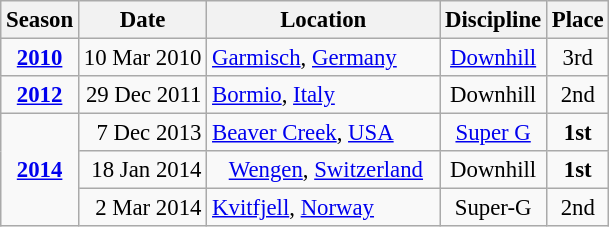<table class="wikitable" style="text-align:center; font-size:95%;">
<tr>
<th>Season</th>
<th>Date</th>
<th>Location</th>
<th>Discipline</th>
<th>Place</th>
</tr>
<tr>
<td><strong><a href='#'>2010</a></strong></td>
<td align=right>10 Mar 2010</td>
<td align=left> <a href='#'>Garmisch</a>, <a href='#'>Germany</a></td>
<td align=center><a href='#'>Downhill</a></td>
<td align=center>3rd</td>
</tr>
<tr>
<td><strong><a href='#'>2012</a></strong></td>
<td align=right>29 Dec 2011</td>
<td align=left> <a href='#'>Bormio</a>, <a href='#'>Italy</a></td>
<td align=center>Downhill</td>
<td align=center>2nd</td>
</tr>
<tr>
<td rowspan=4><strong><a href='#'>2014</a></strong></td>
<td style="background:#BOEOE6; text-align:right;">7 Dec 2013</td>
<td align=left> <a href='#'>Beaver Creek</a>, <a href='#'>USA</a></td>
<td style="background:#BOEOE6;"><a href='#'>Super G</a></td>
<td style="background:#BOEOE6;"><strong>1st</strong></td>
</tr>
<tr>
<td style="background:#BOEOE6; text-align:right;">18 Jan 2014</td>
<td align=left>   <a href='#'>Wengen</a>, <a href='#'>Switzerland</a>  </td>
<td style="background:#BOEOE6;">Downhill</td>
<td style="background:#BOEOE6;"><strong>1st</strong></td>
</tr>
<tr>
<td align=right>2 Mar 2014</td>
<td align=left> <a href='#'>Kvitfjell</a>, <a href='#'>Norway</a></td>
<td>Super-G</td>
<td>2nd</td>
</tr>
</table>
